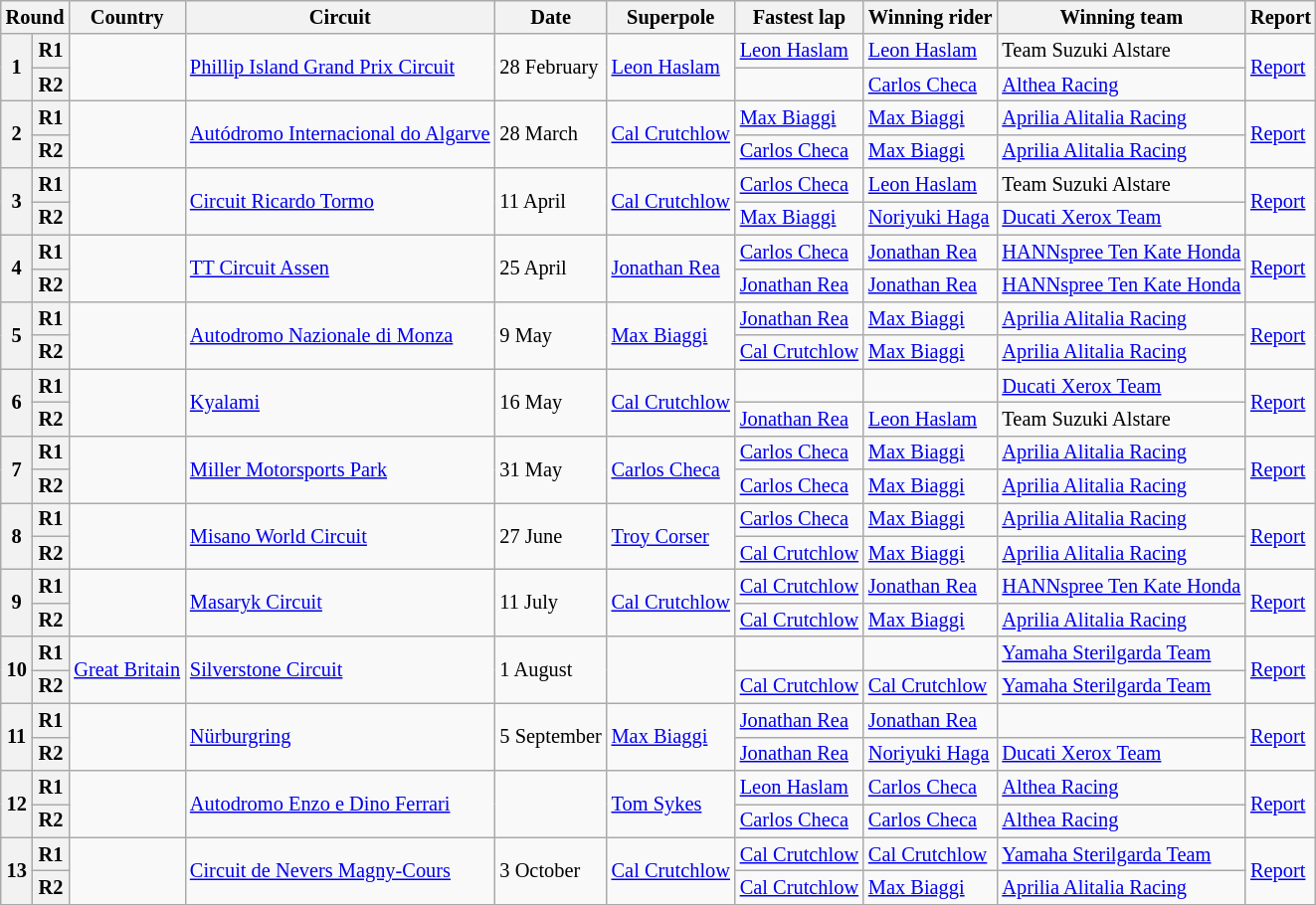<table class="wikitable" style="font-size: 85%">
<tr>
<th colspan=2>Round</th>
<th>Country</th>
<th>Circuit</th>
<th>Date</th>
<th>Superpole</th>
<th>Fastest lap</th>
<th>Winning rider</th>
<th>Winning team</th>
<th>Report</th>
</tr>
<tr>
<th rowspan=2>1</th>
<th>R1</th>
<td rowspan=2></td>
<td rowspan=2><a href='#'>Phillip Island Grand Prix Circuit</a></td>
<td rowspan=2>28 February</td>
<td rowspan=2> <a href='#'>Leon Haslam</a></td>
<td> <a href='#'>Leon Haslam</a></td>
<td> <a href='#'>Leon Haslam</a></td>
<td>Team Suzuki Alstare</td>
<td rowspan=2><a href='#'>Report</a></td>
</tr>
<tr>
<th>R2</th>
<td></td>
<td> <a href='#'>Carlos Checa</a></td>
<td><a href='#'>Althea Racing</a></td>
</tr>
<tr>
<th rowspan=2>2</th>
<th>R1</th>
<td rowspan=2></td>
<td rowspan=2><a href='#'>Autódromo Internacional do Algarve</a></td>
<td rowspan=2>28 March</td>
<td rowspan=2> <a href='#'>Cal Crutchlow</a></td>
<td> <a href='#'>Max Biaggi</a></td>
<td> <a href='#'>Max Biaggi</a></td>
<td><a href='#'>Aprilia Alitalia Racing</a></td>
<td rowspan=2><a href='#'>Report</a></td>
</tr>
<tr>
<th>R2</th>
<td> <a href='#'>Carlos Checa</a></td>
<td> <a href='#'>Max Biaggi</a></td>
<td><a href='#'>Aprilia Alitalia Racing</a></td>
</tr>
<tr>
<th rowspan=2>3</th>
<th>R1</th>
<td rowspan=2></td>
<td rowspan=2><a href='#'>Circuit Ricardo Tormo</a></td>
<td rowspan=2>11 April</td>
<td rowspan=2> <a href='#'>Cal Crutchlow</a></td>
<td> <a href='#'>Carlos Checa</a></td>
<td> <a href='#'>Leon Haslam</a></td>
<td>Team Suzuki Alstare</td>
<td rowspan=2><a href='#'>Report</a></td>
</tr>
<tr>
<th>R2</th>
<td> <a href='#'>Max Biaggi</a></td>
<td> <a href='#'>Noriyuki Haga</a></td>
<td><a href='#'>Ducati Xerox Team</a></td>
</tr>
<tr>
<th rowspan=2>4</th>
<th>R1</th>
<td rowspan=2></td>
<td rowspan=2><a href='#'>TT Circuit Assen</a></td>
<td rowspan=2>25 April</td>
<td rowspan=2> <a href='#'>Jonathan Rea</a></td>
<td> <a href='#'>Carlos Checa</a></td>
<td> <a href='#'>Jonathan Rea</a></td>
<td><a href='#'>HANNspree Ten Kate Honda</a></td>
<td rowspan=2><a href='#'>Report</a></td>
</tr>
<tr>
<th>R2</th>
<td> <a href='#'>Jonathan Rea</a></td>
<td> <a href='#'>Jonathan Rea</a></td>
<td><a href='#'>HANNspree Ten Kate Honda</a></td>
</tr>
<tr>
<th rowspan=2>5</th>
<th>R1</th>
<td rowspan=2></td>
<td rowspan=2><a href='#'>Autodromo Nazionale di Monza</a></td>
<td rowspan=2>9 May</td>
<td rowspan=2> <a href='#'>Max Biaggi</a></td>
<td> <a href='#'>Jonathan Rea</a></td>
<td> <a href='#'>Max Biaggi</a></td>
<td><a href='#'>Aprilia Alitalia Racing</a></td>
<td rowspan=2><a href='#'>Report</a></td>
</tr>
<tr>
<th>R2</th>
<td> <a href='#'>Cal Crutchlow</a></td>
<td> <a href='#'>Max Biaggi</a></td>
<td><a href='#'>Aprilia Alitalia Racing</a></td>
</tr>
<tr>
<th rowspan=2>6</th>
<th>R1</th>
<td rowspan=2></td>
<td rowspan=2><a href='#'>Kyalami</a></td>
<td rowspan=2>16 May</td>
<td rowspan=2> <a href='#'>Cal Crutchlow</a></td>
<td></td>
<td></td>
<td><a href='#'>Ducati Xerox Team</a></td>
<td rowspan=2><a href='#'>Report</a></td>
</tr>
<tr>
<th>R2</th>
<td> <a href='#'>Jonathan Rea</a></td>
<td> <a href='#'>Leon Haslam</a></td>
<td>Team Suzuki Alstare</td>
</tr>
<tr>
<th rowspan=2>7</th>
<th>R1</th>
<td rowspan=2></td>
<td rowspan=2><a href='#'>Miller Motorsports Park</a></td>
<td rowspan=2>31 May</td>
<td rowspan=2> <a href='#'>Carlos Checa</a></td>
<td> <a href='#'>Carlos Checa</a></td>
<td> <a href='#'>Max Biaggi</a></td>
<td><a href='#'>Aprilia Alitalia Racing</a></td>
<td rowspan=2><a href='#'>Report</a></td>
</tr>
<tr>
<th>R2</th>
<td> <a href='#'>Carlos Checa</a></td>
<td> <a href='#'>Max Biaggi</a></td>
<td><a href='#'>Aprilia Alitalia Racing</a></td>
</tr>
<tr>
<th rowspan=2>8</th>
<th>R1</th>
<td rowspan=2></td>
<td rowspan=2><a href='#'>Misano World Circuit</a></td>
<td rowspan=2>27 June</td>
<td rowspan=2> <a href='#'>Troy Corser</a></td>
<td> <a href='#'>Carlos Checa</a></td>
<td> <a href='#'>Max Biaggi</a></td>
<td><a href='#'>Aprilia Alitalia Racing</a></td>
<td rowspan=2><a href='#'>Report</a></td>
</tr>
<tr>
<th>R2</th>
<td> <a href='#'>Cal Crutchlow</a></td>
<td> <a href='#'>Max Biaggi</a></td>
<td><a href='#'>Aprilia Alitalia Racing</a></td>
</tr>
<tr>
<th rowspan=2>9</th>
<th>R1</th>
<td rowspan=2></td>
<td rowspan=2><a href='#'>Masaryk Circuit</a></td>
<td rowspan=2>11 July</td>
<td rowspan=2> <a href='#'>Cal Crutchlow</a></td>
<td> <a href='#'>Cal Crutchlow</a></td>
<td> <a href='#'>Jonathan Rea</a></td>
<td><a href='#'>HANNspree Ten Kate Honda</a></td>
<td rowspan=2><a href='#'>Report</a></td>
</tr>
<tr>
<th>R2</th>
<td> <a href='#'>Cal Crutchlow</a></td>
<td> <a href='#'>Max Biaggi</a></td>
<td><a href='#'>Aprilia Alitalia Racing</a></td>
</tr>
<tr>
<th rowspan=2>10</th>
<th>R1</th>
<td rowspan=2> <a href='#'>Great Britain</a></td>
<td rowspan=2><a href='#'>Silverstone Circuit</a></td>
<td rowspan=2>1 August</td>
<td rowspan=2></td>
<td></td>
<td></td>
<td><a href='#'>Yamaha Sterilgarda Team</a></td>
<td rowspan=2><a href='#'>Report</a></td>
</tr>
<tr>
<th>R2</th>
<td> <a href='#'>Cal Crutchlow</a></td>
<td> <a href='#'>Cal Crutchlow</a></td>
<td><a href='#'>Yamaha Sterilgarda Team</a></td>
</tr>
<tr>
<th rowspan=2>11</th>
<th>R1</th>
<td rowspan=2></td>
<td rowspan=2><a href='#'>Nürburgring</a></td>
<td rowspan=2>5 September</td>
<td rowspan=2> <a href='#'>Max Biaggi</a></td>
<td> <a href='#'>Jonathan Rea</a></td>
<td> <a href='#'>Jonathan Rea</a></td>
<td></td>
<td rowspan=2><a href='#'>Report</a></td>
</tr>
<tr>
<th>R2</th>
<td> <a href='#'>Jonathan Rea</a></td>
<td> <a href='#'>Noriyuki Haga</a></td>
<td><a href='#'>Ducati Xerox Team</a></td>
</tr>
<tr>
<th rowspan=2>12</th>
<th>R1</th>
<td rowspan=2></td>
<td rowspan=2><a href='#'>Autodromo Enzo e Dino Ferrari</a></td>
<td rowspan=2></td>
<td rowspan=2> <a href='#'>Tom Sykes</a></td>
<td> <a href='#'>Leon Haslam</a></td>
<td> <a href='#'>Carlos Checa</a></td>
<td><a href='#'>Althea Racing</a></td>
<td rowspan=2><a href='#'>Report</a></td>
</tr>
<tr>
<th>R2</th>
<td> <a href='#'>Carlos Checa</a></td>
<td> <a href='#'>Carlos Checa</a></td>
<td><a href='#'>Althea Racing</a></td>
</tr>
<tr>
<th rowspan=2>13</th>
<th>R1</th>
<td rowspan=2></td>
<td rowspan=2><a href='#'>Circuit de Nevers Magny-Cours</a></td>
<td rowspan=2>3 October</td>
<td rowspan=2> <a href='#'>Cal Crutchlow</a></td>
<td> <a href='#'>Cal Crutchlow</a></td>
<td> <a href='#'>Cal Crutchlow</a></td>
<td><a href='#'>Yamaha Sterilgarda Team</a></td>
<td rowspan=2><a href='#'>Report</a></td>
</tr>
<tr>
<th>R2</th>
<td> <a href='#'>Cal Crutchlow</a></td>
<td> <a href='#'>Max Biaggi</a></td>
<td><a href='#'>Aprilia Alitalia Racing</a></td>
</tr>
</table>
